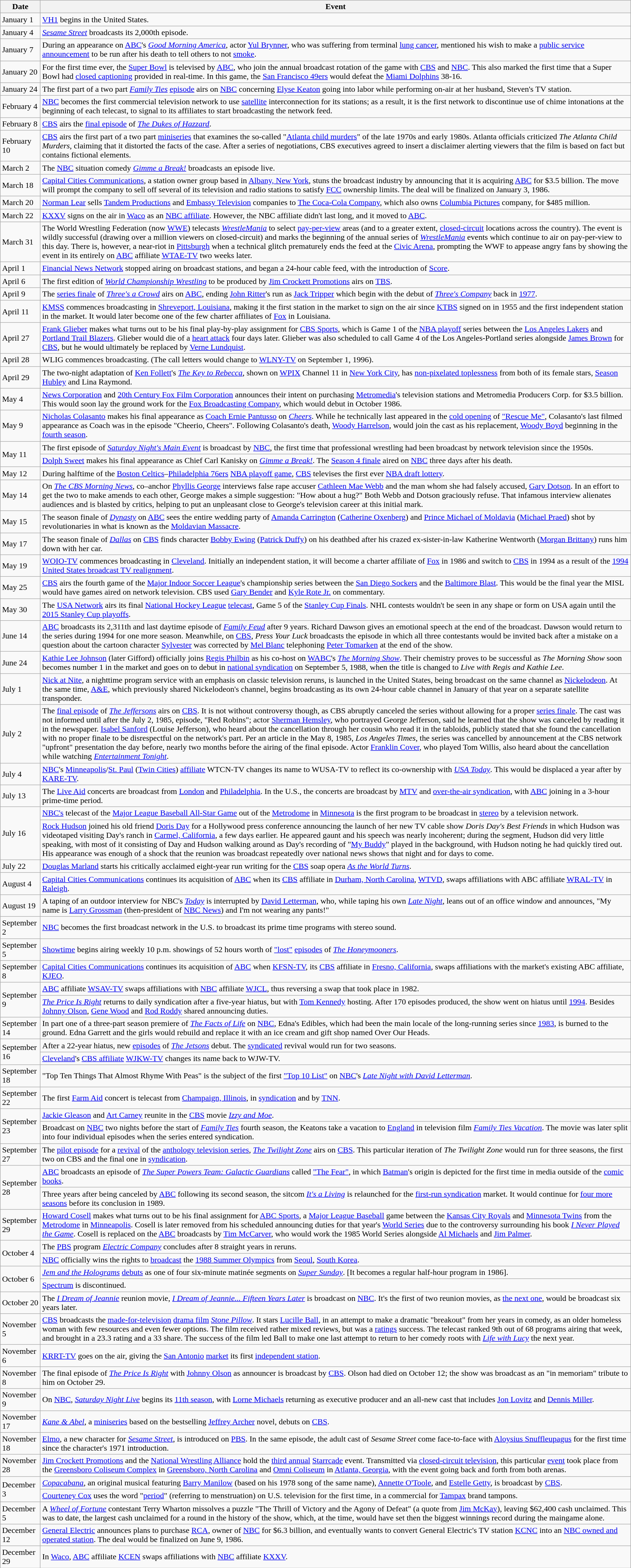<table class="wikitable">
<tr ">
<th>Date</th>
<th>Event</th>
</tr>
<tr>
<td>January 1</td>
<td><a href='#'>VH1</a> begins in the United States.</td>
</tr>
<tr>
<td>January 4</td>
<td><em><a href='#'>Sesame Street</a></em> broadcasts its 2,000th episode.</td>
</tr>
<tr>
<td>January 7</td>
<td>During an appearance on <a href='#'>ABC</a>'s <em><a href='#'>Good Morning America</a></em>, actor <a href='#'>Yul Brynner</a>, who was suffering from terminal <a href='#'>lung cancer</a>, mentioned his wish to make a <a href='#'>public service announcement</a> to be run after his death to tell others to not <a href='#'>smoke</a>.</td>
</tr>
<tr>
<td>January 20</td>
<td>For the first time ever, the <a href='#'>Super Bowl</a> is televised by <a href='#'>ABC</a>, who join the annual broadcast rotation of the game with <a href='#'>CBS</a> and <a href='#'>NBC</a>. This also marked the first time that a Super Bowl had <a href='#'>closed captioning</a> provided in real-time. In this game, the <a href='#'>San Francisco 49ers</a> would defeat the <a href='#'>Miami Dolphins</a> 38-16.</td>
</tr>
<tr>
<td>January 24</td>
<td>The first part of a two part <em><a href='#'>Family Ties</a></em> <a href='#'>episode</a> airs on <a href='#'>NBC</a> concerning <a href='#'>Elyse Keaton</a> going into labor while performing on-air at her husband, Steven's TV station.</td>
</tr>
<tr>
<td>February 4</td>
<td><a href='#'>NBC</a> becomes the first commercial television network to use <a href='#'>satellite</a> interconnection for its stations; as a result, it is the first network to discontinue use of chime intonations at the beginning of each telecast, to signal to its affiliates to start broadcasting the network feed.</td>
</tr>
<tr>
<td>February 8</td>
<td><a href='#'>CBS</a> airs the <a href='#'>final episode</a> of <em><a href='#'>The Dukes of Hazzard</a></em>.</td>
</tr>
<tr>
<td>February 10</td>
<td><a href='#'>CBS</a> airs the first part of a two part <a href='#'>miniseries</a> that examines the so-called "<a href='#'>Atlanta child murders</a>" of the late 1970s and early 1980s. Atlanta officials criticized <em>The Atlanta Child Murders</em>, claiming that it distorted the facts of the case. After a series of negotiations, CBS executives agreed to insert a disclaimer alerting viewers that the film is based on fact but contains fictional elements.</td>
</tr>
<tr>
<td>March 2</td>
<td>The <a href='#'>NBC</a> situation comedy <em><a href='#'>Gimme a Break!</a></em> broadcasts an episode live.</td>
</tr>
<tr>
<td>March 18</td>
<td><a href='#'>Capital Cities Communications</a>, a station owner group based in <a href='#'>Albany, New York</a>, stuns the broadcast industry by announcing that it is acquiring <a href='#'>ABC</a> for $3.5 billion. The move will prompt the company to sell off several of its television and radio stations to satisfy <a href='#'>FCC</a> ownership limits. The deal will be finalized on January 3, 1986.</td>
</tr>
<tr>
<td>March 20</td>
<td><a href='#'>Norman Lear</a> sells <a href='#'>Tandem Productions</a> and <a href='#'>Embassy Television</a> companies to <a href='#'>The Coca-Cola Company</a>, which also owns <a href='#'>Columbia Pictures</a> company, for $485 million.</td>
</tr>
<tr>
<td>March 22</td>
<td><a href='#'>KXXV</a> signs on the air in <a href='#'>Waco</a> as an <a href='#'>NBC affiliate</a>. However, the NBC affiliate didn't last long, and it moved to <a href='#'>ABC</a>.</td>
</tr>
<tr>
<td>March 31</td>
<td>The World Wrestling Federation (now <a href='#'>WWE</a>) telecasts <em><a href='#'>WrestleMania</a></em> to select <a href='#'>pay-per-view</a> areas (and to a greater extent, <a href='#'>closed-circuit</a> locations across the country). The event is wildly successful (drawing over a million viewers on closed-circuit) and marks the beginning of the annual series of <em><a href='#'>WrestleMania</a></em> events which continue to air on pay-per-view to this day. There is, however, a near-riot in <a href='#'>Pittsburgh</a> when a technical glitch prematurely ends the feed at the <a href='#'>Civic Arena</a>, prompting the WWF to appease angry fans by showing the event in its entirely on <a href='#'>ABC</a> affiliate <a href='#'>WTAE-TV</a> two weeks later.</td>
</tr>
<tr>
<td>April 1</td>
<td><a href='#'>Financial News Network</a> stopped airing on broadcast stations, and began a 24-hour cable feed, with the introduction of <a href='#'>Score</a>.</td>
</tr>
<tr>
<td>April 6</td>
<td>The first edition of <em><a href='#'>World Championship Wrestling</a></em> to be produced by <a href='#'>Jim Crockett Promotions</a> airs on <a href='#'>TBS</a>.</td>
</tr>
<tr>
<td>April 9</td>
<td>The <a href='#'>series finale</a> of <em><a href='#'>Three's a Crowd</a></em> airs on <a href='#'>ABC</a>, ending <a href='#'>John Ritter</a>'s run as <a href='#'>Jack Tripper</a> which begin with the debut of <em><a href='#'>Three's Company</a></em> back in <a href='#'>1977</a>.</td>
</tr>
<tr>
<td>April 11</td>
<td><a href='#'>KMSS</a> commences broadcasting in <a href='#'>Shreveport, Louisiana</a>, making it the first station in the market to sign on the air since <a href='#'>KTBS</a> signed on in 1955 and the first independent station in the market. It would later become one of the few charter affiliates of <a href='#'>Fox</a> in Louisiana.</td>
</tr>
<tr>
<td>April 27</td>
<td><a href='#'>Frank Glieber</a> makes what turns out to be his final play-by-play assignment for <a href='#'>CBS Sports</a>, which is Game 1 of the <a href='#'>NBA playoff</a> series between the <a href='#'>Los Angeles Lakers</a> and <a href='#'>Portland Trail Blazers</a>. Glieber would die of a <a href='#'>heart attack</a> four days later. Glieber was also scheduled to call Game 4 of the Los Angeles-Portland series alongside <a href='#'>James Brown</a> for <a href='#'>CBS</a>, but he would ultimately be replaced by <a href='#'>Verne Lundquist</a>.</td>
</tr>
<tr>
<td>April 28</td>
<td>WLIG commences broadcasting. (The call letters would change to <a href='#'>WLNY-TV</a> on September 1, 1996).</td>
</tr>
<tr>
<td>April 29</td>
<td>The two-night adaptation of <a href='#'>Ken Follett</a>'s <em><a href='#'>The Key to Rebecca</a></em>, shown on <a href='#'>WPIX</a> Channel 11 in <a href='#'>New York City</a>, has <a href='#'>non-pixelated toplessness</a> from both of its female stars, <a href='#'>Season Hubley</a> and Lina Raymond.</td>
</tr>
<tr>
<td>May 4</td>
<td><a href='#'>News Corporation</a> and <a href='#'>20th Century Fox Film Corporation</a> announces their intent on purchasing <a href='#'>Metromedia</a>'s television stations and Metromedia Producers Corp. for $3.5 billion. This would soon lay the ground work for the <a href='#'>Fox Broadcasting Company</a>, which would debut in October 1986.</td>
</tr>
<tr>
<td>May 9</td>
<td><a href='#'>Nicholas Colasanto</a> makes his final appearance as <a href='#'>Coach Ernie Pantusso</a> on <em><a href='#'>Cheers</a></em>. While he technically last appeared in the <a href='#'>cold opening</a> of <a href='#'>"Rescue Me"</a>, Colasanto's last filmed appearance as Coach was in the episode "Cheerio, Cheers". Following Colasanto's death, <a href='#'>Woody Harrelson</a>, would join the cast as his replacement, <a href='#'>Woody Boyd</a> beginning in the <a href='#'>fourth season</a>.</td>
</tr>
<tr>
<td rowspan="2">May 11</td>
<td>The first episode of <em><a href='#'>Saturday Night's Main Event</a></em> is broadcast by <a href='#'>NBC</a>, the first time that professional wrestling had been broadcast by network television since the 1950s.</td>
</tr>
<tr>
<td><a href='#'>Dolph Sweet</a> makes his final appearance as Chief Carl Kanisky on <em><a href='#'>Gimme a Break!</a></em>. The <a href='#'>Season 4 finale</a> aired on <a href='#'>NBC</a> three days after his death.</td>
</tr>
<tr>
<td>May 12</td>
<td>During halftime of the <a href='#'>Boston Celtics</a>–<a href='#'>Philadelphia 76ers</a> <a href='#'>NBA playoff game</a>, <a href='#'>CBS</a> televises the first ever <a href='#'>NBA draft lottery</a>.</td>
</tr>
<tr>
<td>May 14</td>
<td>On <em><a href='#'>The CBS Morning News</a></em>, co–anchor <a href='#'>Phyllis George</a> interviews false rape accuser <a href='#'>Cathleen Mae Webb</a> and the man whom she had falsely accused, <a href='#'>Gary Dotson</a>. In an effort to get the two to make amends to each other, George makes a simple suggestion: "How about a hug?" Both Webb and Dotson graciously refuse. That infamous interview alienates audiences and is blasted by critics, helping to put an unpleasant close to George's television career at this initial mark.</td>
</tr>
<tr>
<td>May 15</td>
<td>The season finale of <em><a href='#'>Dynasty</a></em> on <a href='#'>ABC</a> sees the entire wedding party of <a href='#'>Amanda Carrington</a> (<a href='#'>Catherine Oxenberg</a>) and <a href='#'>Prince Michael of Moldavia</a> (<a href='#'>Michael Praed</a>) shot by revolutionaries in what is known as the <a href='#'>Moldavian Massacre</a>.</td>
</tr>
<tr>
<td>May 17</td>
<td>The season finale of <em><a href='#'>Dallas</a></em> on <a href='#'>CBS</a> finds character <a href='#'>Bobby Ewing</a> (<a href='#'>Patrick Duffy</a>) on his deathbed after his crazed ex-sister-in-law Katherine Wentworth (<a href='#'>Morgan Brittany</a>) runs him down with her car.</td>
</tr>
<tr>
<td>May 19</td>
<td><a href='#'>WOIO-TV</a> commences broadcasting in <a href='#'>Cleveland</a>. Initially an independent station, it will become a charter affiliate of <a href='#'>Fox</a> in 1986 and switch to <a href='#'>CBS</a> in 1994 as a result of the <a href='#'>1994 United States broadcast TV realignment</a>.</td>
</tr>
<tr>
<td>May 25</td>
<td><a href='#'>CBS</a> airs the fourth game of the <a href='#'>Major Indoor Soccer League</a>'s championship series between the <a href='#'>San Diego Sockers</a> and the <a href='#'>Baltimore Blast</a>. This would be the final year the MISL would have games aired on network television. CBS used <a href='#'>Gary Bender</a> and <a href='#'>Kyle Rote Jr.</a> on commentary.</td>
</tr>
<tr>
<td>May 30</td>
<td>The <a href='#'>USA Network</a> airs its final <a href='#'>National Hockey League</a> <a href='#'>telecast</a>, Game 5 of the <a href='#'>Stanley Cup Finals</a>. NHL contests wouldn't be seen in any shape or form on USA again until the <a href='#'>2015 Stanley Cup playoffs</a>.</td>
</tr>
<tr>
<td>June 14</td>
<td><a href='#'>ABC</a> broadcasts its 2,311th and last daytime episode of <em><a href='#'>Family Feud</a></em> after 9 years. Richard Dawson gives an emotional speech at the end of the broadcast. Dawson would return to the series during 1994 for one more season. Meanwhile, on <a href='#'>CBS</a>, <em>Press Your Luck</em> broadcasts the episode in which all three contestants would be invited back after a mistake on a question about the cartoon character <a href='#'>Sylvester</a> was corrected by <a href='#'>Mel Blanc</a> telephoning <a href='#'>Peter Tomarken</a> at the end of the show.</td>
</tr>
<tr>
<td>June 24</td>
<td><a href='#'>Kathie Lee Johnson</a> (later Gifford) officially joins <a href='#'>Regis Philbin</a> as his co-host on <a href='#'>WABC</a>'s <em><a href='#'>The Morning Show</a></em>. Their chemistry proves to be successful as <em>The Morning Show</em> soon becomes number 1 in the market and goes on to debut in <a href='#'>national syndication</a> on September 5, 1988, when the title is changed to <em>Live with Regis and Kathie Lee</em>.</td>
</tr>
<tr>
<td>July 1</td>
<td><a href='#'>Nick at Nite</a>, a nighttime program service with an emphasis on classic television reruns, is launched in the United States, being broadcast on the same channel as <a href='#'>Nickelodeon</a>.  At the same time, <a href='#'>A&E</a>, which previously shared Nickelodeon's channel, begins broadcasting as its own 24-hour cable channel in January of that year on a separate satellite transponder.</td>
</tr>
<tr>
<td>July 2</td>
<td>The <a href='#'>final episode</a> of <em><a href='#'>The Jeffersons</a></em> airs on <a href='#'>CBS</a>. It is not without controversy though, as CBS abruptly canceled the series without allowing for a proper <a href='#'>series finale</a>. The cast was not informed until after the July 2, 1985, episode, "Red Robins"; actor <a href='#'>Sherman Hemsley</a>, who portrayed George Jefferson, said he learned that the show was canceled by reading it in the newspaper. <a href='#'>Isabel Sanford</a> (Louise Jefferson), who heard about the cancellation through her cousin who read it in the tabloids, publicly stated that she found the cancellation with no proper finale to be disrespectful on the network's part.  Per an article in the May 8, 1985, <em>Los Angeles Times</em>, the series was cancelled by announcement at the CBS network "upfront" presentation the day before, nearly two months before the airing of the final episode. Actor <a href='#'>Franklin Cover</a>, who played Tom Willis, also heard about the cancellation while watching <em><a href='#'>Entertainment Tonight</a></em>.</td>
</tr>
<tr>
<td>July 4</td>
<td><a href='#'>NBC</a>'s <a href='#'>Minneapolis</a>/<a href='#'>St. Paul</a> (<a href='#'>Twin Cities</a>) <a href='#'>affiliate</a> WTCN-TV changes its name to WUSA-TV to reflect its co-ownership with <em><a href='#'>USA Today</a></em>. This would be displaced a year after by <a href='#'>KARE-TV</a>.</td>
</tr>
<tr>
<td>July 13</td>
<td>The <a href='#'>Live Aid</a> concerts are broadcast from <a href='#'>London</a> and <a href='#'>Philadelphia</a>.  In the U.S., the concerts are broadcast by <a href='#'>MTV</a> and <a href='#'>over-the-air syndication</a>, with <a href='#'>ABC</a> joining in a 3-hour prime-time period.</td>
</tr>
<tr>
<td rowspan="2">July 16</td>
<td><a href='#'>NBC's</a> telecast of the <a href='#'>Major League Baseball All-Star Game</a> out of the <a href='#'>Metrodome</a> in <a href='#'>Minnesota</a> is the first program to be broadcast in <a href='#'>stereo</a> by a television network.</td>
</tr>
<tr>
<td><a href='#'>Rock Hudson</a> joined his old friend <a href='#'>Doris Day</a> for a Hollywood press conference announcing the launch of her new TV cable show <em>Doris Day's Best Friends</em> in which Hudson was videotaped visiting Day's ranch in <a href='#'>Carmel, California</a>, a few days earlier. He appeared gaunt and his speech was nearly incoherent; during the segment, Hudson did very little speaking, with most of it consisting of Day and Hudson walking around as Day's recording of "<a href='#'>My Buddy</a>" played in the background, with Hudson noting he had quickly tired out. His appearance was enough of a shock that the reunion was broadcast repeatedly over national news shows that night and for days to come.</td>
</tr>
<tr>
<td>July 22</td>
<td><a href='#'>Douglas Marland</a> starts his critically acclaimed eight-year run writing for the <a href='#'>CBS</a> soap opera <em><a href='#'>As the World Turns</a></em>.</td>
</tr>
<tr>
<td>August 4</td>
<td><a href='#'>Capital Cities Communications</a> continues its acquisition of <a href='#'>ABC</a> when its <a href='#'>CBS</a> affiliate in <a href='#'>Durham, North Carolina</a>, <a href='#'>WTVD</a>, swaps affiliations with ABC affiliate <a href='#'>WRAL-TV</a> in <a href='#'>Raleigh</a>.</td>
</tr>
<tr>
<td>August 19</td>
<td>A taping of an outdoor interview for NBC's <em><a href='#'>Today</a></em> is interrupted by <a href='#'>David Letterman</a>, who, while taping his own <em><a href='#'>Late Night</a></em>, leans out of an office window and announces, "My name is <a href='#'>Larry Grossman</a> (then-president of <a href='#'>NBC News</a>) and I'm not wearing any pants!"</td>
</tr>
<tr>
<td>September 2</td>
<td><a href='#'>NBC</a> becomes the first broadcast network in the U.S. to broadcast its prime time programs with stereo sound.</td>
</tr>
<tr>
<td>September 5</td>
<td><a href='#'>Showtime</a> begins airing weekly 10 p.m. showings of 52 hours worth of <a href='#'>"lost"</a> <a href='#'>episodes</a> of <em><a href='#'>The Honeymooners</a></em>.</td>
</tr>
<tr>
<td>September 8</td>
<td><a href='#'>Capital Cities Communications</a> continues its acquisition of <a href='#'>ABC</a> when <a href='#'>KFSN-TV</a>, its <a href='#'>CBS</a> affiliate in <a href='#'>Fresno, California</a>, swaps affiliations with the market's existing ABC affiliate, <a href='#'>KJEO</a>.</td>
</tr>
<tr>
<td rowspan="2">September 9</td>
<td><a href='#'>ABC</a> affiliate <a href='#'>WSAV-TV</a> swaps affiliations with <a href='#'>NBC</a> affiliate <a href='#'>WJCL</a>, thus reversing a swap that took place in 1982.</td>
</tr>
<tr>
<td><em><a href='#'>The Price Is Right</a></em> returns to daily syndication after a five-year hiatus, but with <a href='#'>Tom Kennedy</a> hosting. After 170 episodes produced, the show went on hiatus until <a href='#'>1994</a>. Besides <a href='#'>Johnny Olson</a>, <a href='#'>Gene Wood</a> and <a href='#'>Rod Roddy</a> shared announcing duties.</td>
</tr>
<tr>
<td>September 14</td>
<td>In part one of a three-part season premiere of <em><a href='#'>The Facts of Life</a></em> on <a href='#'>NBC</a>, Edna's Edibles, which had been the main locale of the long-running series since <a href='#'>1983</a>, is burned to the ground.  Edna Garrett and the girls would rebuild and replace it with an ice cream and gift shop named Over Our Heads.</td>
</tr>
<tr>
<td rowspan="2">September 16</td>
<td>After a 22-year hiatus, new <a href='#'>episodes</a> of <em><a href='#'>The Jetsons</a></em> debut. The <a href='#'>syndicated</a> revival would run for two seasons.</td>
</tr>
<tr>
<td><a href='#'>Cleveland</a>'s <a href='#'>CBS affiliate</a> <a href='#'>WJKW-TV</a> changes its name back to WJW-TV.</td>
</tr>
<tr>
<td>September 18</td>
<td>"Top Ten Things That Almost Rhyme With Peas" is the subject of the first <a href='#'>"Top 10 List"</a> on <a href='#'>NBC</a>'s <em><a href='#'>Late Night with David Letterman</a></em>.</td>
</tr>
<tr>
<td>September 22</td>
<td>The first <a href='#'>Farm Aid</a> concert is telecast from <a href='#'>Champaign, Illinois</a>, in <a href='#'>syndication</a> and by <a href='#'>TNN</a>.</td>
</tr>
<tr>
<td rowspan="2">September 23</td>
<td><a href='#'>Jackie Gleason</a> and <a href='#'>Art Carney</a> reunite in the <a href='#'>CBS</a> movie <em><a href='#'>Izzy and Moe</a></em>.</td>
</tr>
<tr>
<td>Broadcast on <a href='#'>NBC</a> two nights before the start of <em><a href='#'>Family Ties</a></em> fourth season, the Keatons take a vacation to <a href='#'>England</a> in television film <a href='#'><em>Family Ties Vacation</em></a>. The movie was later split into four individual episodes when the series entered syndication.</td>
</tr>
<tr>
<td>September 27</td>
<td>The <a href='#'>pilot episode</a> for a <a href='#'>revival</a> of the <a href='#'>anthology television series</a>, <em><a href='#'>The Twilight Zone</a></em> airs on <a href='#'>CBS</a>. This particular iteration of <em>The Twilight Zone</em> would run for three seasons, the first two on CBS and the final one in <a href='#'>syndication</a>.</td>
</tr>
<tr>
<td rowspan="2">September 28</td>
<td><a href='#'>ABC</a> broadcasts an episode of <em><a href='#'>The Super Powers Team: Galactic Guardians</a></em> called <a href='#'>"The Fear"</a>, in which <a href='#'>Batman</a>'s origin is depicted for the first time in media outside of the <a href='#'>comic books</a>.</td>
</tr>
<tr>
<td>Three years after being canceled by <a href='#'>ABC</a> following its second season, the sitcom <em><a href='#'>It's a Living</a></em> is relaunched for the <a href='#'>first-run syndication</a> market. It would continue for <a href='#'>four more seasons</a> before its conclusion in 1989.</td>
</tr>
<tr>
<td>September 29</td>
<td><a href='#'>Howard Cosell</a> makes what turns out to be his final assignment for <a href='#'>ABC Sports</a>, a <a href='#'>Major League Baseball</a> game between the <a href='#'>Kansas City Royals</a> and <a href='#'>Minnesota Twins</a> from the <a href='#'>Metrodome</a> in <a href='#'>Minneapolis</a>. Cosell is later removed from his scheduled announcing duties for that year's <a href='#'>World Series</a> due to the controversy surrounding his book <em><a href='#'>I Never Played the Game</a></em>. Cosell is replaced on the <a href='#'>ABC</a> broadcasts by <a href='#'>Tim McCarver</a>, who would work the 1985 World Series alongside <a href='#'>Al Michaels</a> and <a href='#'>Jim Palmer</a>.</td>
</tr>
<tr>
<td rowspan="2">October 4</td>
<td>The <a href='#'>PBS</a> program <em><a href='#'>Electric Company</a></em> concludes after 8 straight years in reruns.</td>
</tr>
<tr>
<td><a href='#'>NBC</a> officially wins the rights to <a href='#'>broadcast</a> the <a href='#'>1988 Summer Olympics</a> from <a href='#'>Seoul</a>, <a href='#'>South Korea</a>.</td>
</tr>
<tr>
<td rowspan="2">October 6</td>
<td><em><a href='#'>Jem and the Holograms</a></em> <a href='#'>debuts</a> as one of four six-minute matinée segments on <em><a href='#'>Super Sunday</a></em>. [It becomes a regular half-hour program in 1986].</td>
</tr>
<tr>
<td><a href='#'>Spectrum</a> is discontinued.</td>
</tr>
<tr>
<td>October 20</td>
<td>The <em><a href='#'>I Dream of Jeannie</a></em> reunion movie, <em><a href='#'>I Dream of Jeannie... Fifteen Years Later</a></em> is broadcast on <a href='#'>NBC</a>. It's the first of two reunion movies, as <a href='#'>the next one</a>, would be broadcast six years later.</td>
</tr>
<tr>
<td>November 5</td>
<td><a href='#'>CBS</a> broadcasts the <a href='#'>made-for-television</a> <a href='#'>drama film</a> <em><a href='#'>Stone Pillow</a></em>. It stars <a href='#'>Lucille Ball</a>, in an attempt to make a dramatic "breakout" from her years in comedy, as an older homeless woman with few resources and even fewer options.  The film received rather mixed reviews, but was a <a href='#'>ratings</a> success. The telecast ranked 9th out of 68 programs airing that week, and brought in a 23.3 rating and a 33 share. The success of the film led Ball to make one last attempt to return to her comedy roots with <em><a href='#'>Life with Lucy</a></em> the next year.</td>
</tr>
<tr>
<td>November 6</td>
<td><a href='#'>KRRT-TV</a> goes on the air, giving the <a href='#'>San Antonio</a> <a href='#'>market</a> its first <a href='#'>independent station</a>.</td>
</tr>
<tr>
<td>November 8</td>
<td>The final episode of <em><a href='#'>The Price Is Right</a></em> with <a href='#'>Johnny Olson</a> as announcer is broadcast by <a href='#'>CBS</a>. Olson had died on October 12; the show was broadcast as an "in memoriam" tribute to him on October 29.</td>
</tr>
<tr>
<td>November 9</td>
<td>On <a href='#'>NBC</a>, <em><a href='#'>Saturday Night Live</a></em> begins its <a href='#'>11th season</a>, with <a href='#'>Lorne Michaels</a> returning as executive producer and an all-new cast that includes <a href='#'>Jon Lovitz</a> and <a href='#'>Dennis Miller</a>.</td>
</tr>
<tr>
<td>November 17</td>
<td><em><a href='#'>Kane & Abel</a></em>, a <a href='#'>miniseries</a> based on the bestselling <a href='#'>Jeffrey Archer</a> novel, debuts on <a href='#'>CBS</a>.</td>
</tr>
<tr>
<td>November 18</td>
<td><a href='#'>Elmo</a>, a new character for <em><a href='#'>Sesame Street</a></em>, is introduced on <a href='#'>PBS</a>. In the same episode, the adult cast of <em>Sesame Street</em> come face-to-face with <a href='#'>Aloysius Snuffleupagus</a> for the first time since the character's 1971 introduction.</td>
</tr>
<tr>
<td>November 28</td>
<td><a href='#'>Jim Crockett Promotions</a> and the <a href='#'>National Wrestling Alliance</a> hold the <a href='#'>third annual</a> <a href='#'>Starrcade</a> event. Transmitted via <a href='#'>closed-circuit television</a>, this particular <a href='#'>event</a> took place from the <a href='#'>Greensboro Coliseum Complex</a> in <a href='#'>Greensboro, North Carolina</a> and <a href='#'>Omni Coliseum</a> in <a href='#'>Atlanta, Georgia</a>, with the event going back and forth from both arenas.</td>
</tr>
<tr>
<td rowspan="2">December 3</td>
<td><em><a href='#'>Copacabana</a></em>, an original musical featuring <a href='#'>Barry Manilow</a> (based on his 1978 song of the same name), <a href='#'>Annette O'Toole</a>, and <a href='#'>Estelle Getty</a>, is broadcast by <a href='#'>CBS</a>.</td>
</tr>
<tr>
<td><a href='#'>Courteney Cox</a> uses the word "<a href='#'>period</a>" (referring to menstruation) on U.S. television for the first time, in a commercial for <a href='#'>Tampax</a> brand tampons.</td>
</tr>
<tr>
<td>December 5</td>
<td>A <em><a href='#'>Wheel of Fortune</a></em> contestant Terry Wharton missolves a puzzle "The Thrill of Victory and the Agony of Defeat" (a quote from <a href='#'>Jim McKay</a>), leaving $62,400 cash unclaimed. This was to date, the largest cash unclaimed for a round in the history of the show, which, at the time, would have set then the biggest winnings record during the maingame alone.</td>
</tr>
<tr>
<td>December 12</td>
<td><a href='#'>General Electric</a> announces plans to purchase <a href='#'>RCA</a>, owner of <a href='#'>NBC</a> for $6.3 billion, and eventually wants to convert General Electric's TV station <a href='#'>KCNC</a> into an <a href='#'>NBC owned and operated station</a>. The deal would be finalized on June 9, 1986.</td>
</tr>
<tr>
<td>December 29</td>
<td>In <a href='#'>Waco</a>, <a href='#'>ABC</a> affiliate <a href='#'>KCEN</a> swaps affiliations with <a href='#'>NBC</a> affiliate <a href='#'>KXXV</a>.</td>
</tr>
</table>
